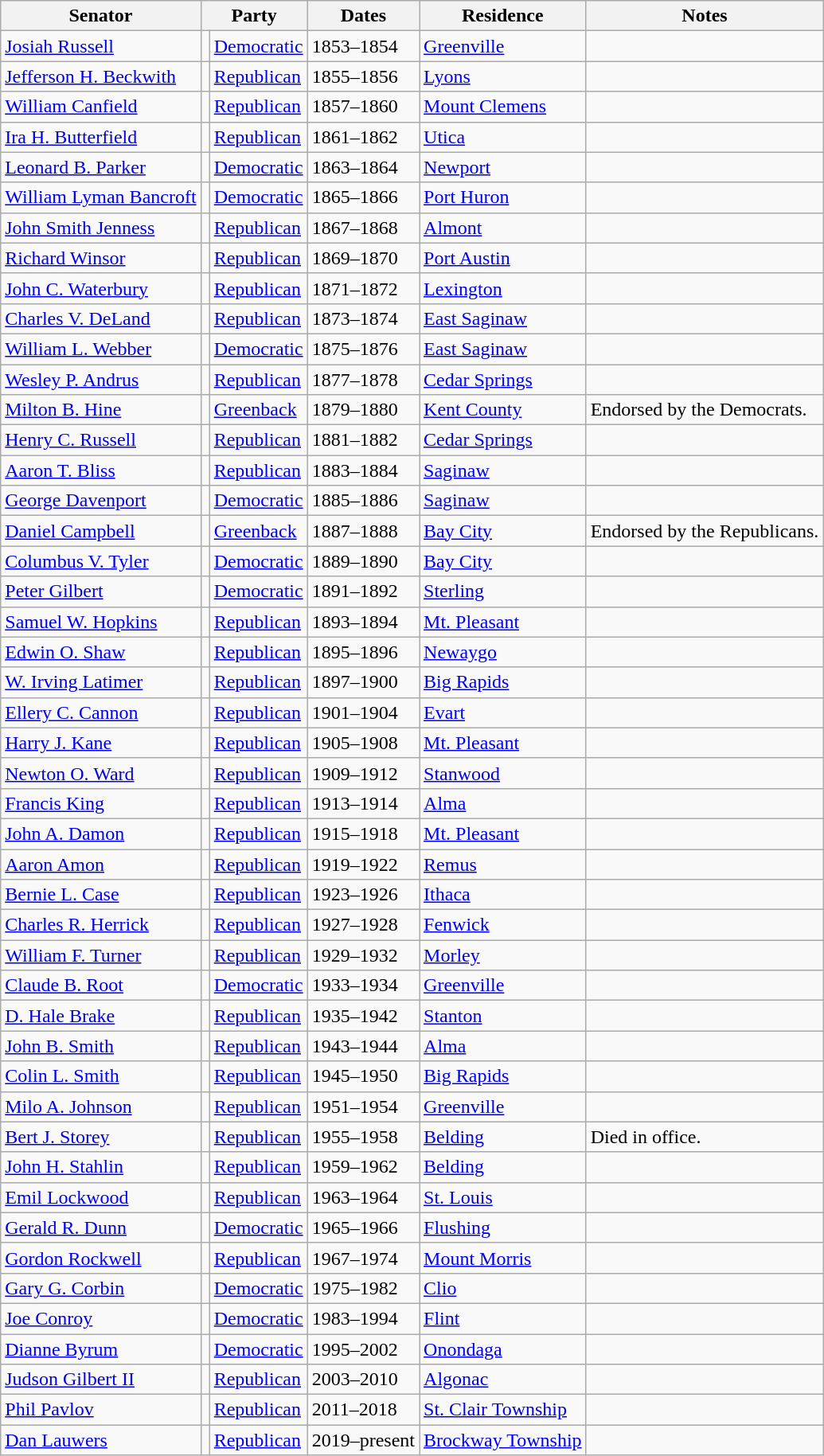<table class=wikitable>
<tr valign=bottom>
<th>Senator</th>
<th colspan="2">Party</th>
<th>Dates</th>
<th>Residence</th>
<th>Notes</th>
</tr>
<tr>
<td><a href='#'>Josiah Russell</a></td>
<td bgcolor=></td>
<td><a href='#'>Democratic</a></td>
<td>1853–1854</td>
<td><a href='#'>Greenville</a></td>
<td></td>
</tr>
<tr>
<td><a href='#'>Jefferson H. Beckwith</a></td>
<td bgcolor=></td>
<td><a href='#'>Republican</a></td>
<td>1855–1856</td>
<td><a href='#'>Lyons</a></td>
<td></td>
</tr>
<tr>
<td><a href='#'>William Canfield</a></td>
<td bgcolor=></td>
<td><a href='#'>Republican</a></td>
<td>1857–1860</td>
<td><a href='#'>Mount Clemens</a></td>
<td></td>
</tr>
<tr>
<td><a href='#'>Ira H. Butterfield</a></td>
<td bgcolor=></td>
<td><a href='#'>Republican</a></td>
<td>1861–1862</td>
<td><a href='#'>Utica</a></td>
<td></td>
</tr>
<tr>
<td><a href='#'>Leonard B. Parker</a></td>
<td bgcolor=></td>
<td><a href='#'>Democratic</a></td>
<td>1863–1864</td>
<td><a href='#'>Newport</a></td>
<td></td>
</tr>
<tr>
<td><a href='#'>William Lyman Bancroft</a></td>
<td bgcolor=></td>
<td><a href='#'>Democratic</a></td>
<td>1865–1866</td>
<td><a href='#'>Port Huron</a></td>
<td></td>
</tr>
<tr>
<td><a href='#'>John Smith Jenness</a></td>
<td bgcolor=></td>
<td><a href='#'>Republican</a></td>
<td>1867–1868</td>
<td><a href='#'>Almont</a></td>
<td></td>
</tr>
<tr>
<td><a href='#'>Richard Winsor</a></td>
<td bgcolor=></td>
<td><a href='#'>Republican</a></td>
<td>1869–1870</td>
<td><a href='#'>Port Austin</a></td>
<td></td>
</tr>
<tr>
<td><a href='#'>John C. Waterbury</a></td>
<td bgcolor=></td>
<td><a href='#'>Republican</a></td>
<td>1871–1872</td>
<td><a href='#'>Lexington</a></td>
<td></td>
</tr>
<tr>
<td><a href='#'>Charles V. DeLand</a></td>
<td bgcolor=></td>
<td><a href='#'>Republican</a></td>
<td>1873–1874</td>
<td><a href='#'>East Saginaw</a></td>
<td></td>
</tr>
<tr>
<td><a href='#'>William L. Webber</a></td>
<td bgcolor=></td>
<td><a href='#'>Democratic</a></td>
<td>1875–1876</td>
<td><a href='#'>East Saginaw</a></td>
<td></td>
</tr>
<tr>
<td><a href='#'>Wesley P. Andrus</a></td>
<td bgcolor=></td>
<td><a href='#'>Republican</a></td>
<td>1877–1878</td>
<td><a href='#'>Cedar Springs</a></td>
<td></td>
</tr>
<tr>
<td><a href='#'>Milton B. Hine</a></td>
<td bgcolor=></td>
<td><a href='#'>Greenback</a></td>
<td>1879–1880</td>
<td><a href='#'>Kent County</a></td>
<td>Endorsed by the Democrats.</td>
</tr>
<tr>
<td><a href='#'>Henry C. Russell</a></td>
<td bgcolor=></td>
<td><a href='#'>Republican</a></td>
<td>1881–1882</td>
<td><a href='#'>Cedar Springs</a></td>
<td></td>
</tr>
<tr>
<td><a href='#'>Aaron T. Bliss</a></td>
<td bgcolor=></td>
<td><a href='#'>Republican</a></td>
<td>1883–1884</td>
<td><a href='#'>Saginaw</a></td>
<td></td>
</tr>
<tr>
<td><a href='#'>George Davenport</a></td>
<td bgcolor=></td>
<td><a href='#'>Democratic</a></td>
<td>1885–1886</td>
<td><a href='#'>Saginaw</a></td>
<td></td>
</tr>
<tr>
<td><a href='#'>Daniel Campbell</a></td>
<td bgcolor=></td>
<td><a href='#'>Greenback</a></td>
<td>1887–1888</td>
<td><a href='#'>Bay City</a></td>
<td>Endorsed by the Republicans.</td>
</tr>
<tr>
<td><a href='#'>Columbus V. Tyler</a></td>
<td bgcolor=></td>
<td><a href='#'>Democratic</a></td>
<td>1889–1890</td>
<td><a href='#'>Bay City</a></td>
<td></td>
</tr>
<tr>
<td><a href='#'>Peter Gilbert</a></td>
<td bgcolor=></td>
<td><a href='#'>Democratic</a></td>
<td>1891–1892</td>
<td><a href='#'>Sterling</a></td>
<td></td>
</tr>
<tr>
<td><a href='#'>Samuel W. Hopkins</a></td>
<td bgcolor=></td>
<td><a href='#'>Republican</a></td>
<td>1893–1894</td>
<td><a href='#'>Mt. Pleasant</a></td>
<td></td>
</tr>
<tr>
<td><a href='#'>Edwin O. Shaw</a></td>
<td bgcolor=></td>
<td><a href='#'>Republican</a></td>
<td>1895–1896</td>
<td><a href='#'>Newaygo</a></td>
<td></td>
</tr>
<tr>
<td><a href='#'>W. Irving Latimer</a></td>
<td bgcolor=></td>
<td><a href='#'>Republican</a></td>
<td>1897–1900</td>
<td><a href='#'>Big Rapids</a></td>
<td></td>
</tr>
<tr>
<td><a href='#'>Ellery C. Cannon</a></td>
<td bgcolor=></td>
<td><a href='#'>Republican</a></td>
<td>1901–1904</td>
<td><a href='#'>Evart</a></td>
<td></td>
</tr>
<tr>
<td><a href='#'>Harry J. Kane</a></td>
<td bgcolor=></td>
<td><a href='#'>Republican</a></td>
<td>1905–1908</td>
<td><a href='#'>Mt. Pleasant</a></td>
<td></td>
</tr>
<tr>
<td><a href='#'>Newton O. Ward</a></td>
<td bgcolor=></td>
<td><a href='#'>Republican</a></td>
<td>1909–1912</td>
<td><a href='#'>Stanwood</a></td>
<td></td>
</tr>
<tr>
<td><a href='#'>Francis King</a></td>
<td bgcolor=></td>
<td><a href='#'>Republican</a></td>
<td>1913–1914</td>
<td><a href='#'>Alma</a></td>
<td></td>
</tr>
<tr>
<td><a href='#'>John A. Damon</a></td>
<td bgcolor=></td>
<td><a href='#'>Republican</a></td>
<td>1915–1918</td>
<td><a href='#'>Mt. Pleasant</a></td>
<td></td>
</tr>
<tr>
<td><a href='#'>Aaron Amon</a></td>
<td bgcolor=></td>
<td><a href='#'>Republican</a></td>
<td>1919–1922</td>
<td><a href='#'>Remus</a></td>
<td></td>
</tr>
<tr>
<td><a href='#'>Bernie L. Case</a></td>
<td bgcolor=></td>
<td><a href='#'>Republican</a></td>
<td>1923–1926</td>
<td><a href='#'>Ithaca</a></td>
<td></td>
</tr>
<tr>
<td><a href='#'>Charles R. Herrick</a></td>
<td bgcolor=></td>
<td><a href='#'>Republican</a></td>
<td>1927–1928</td>
<td><a href='#'>Fenwick</a></td>
<td></td>
</tr>
<tr>
<td><a href='#'>William F. Turner</a></td>
<td bgcolor=></td>
<td><a href='#'>Republican</a></td>
<td>1929–1932</td>
<td><a href='#'>Morley</a></td>
<td></td>
</tr>
<tr>
<td><a href='#'>Claude B. Root</a></td>
<td bgcolor=></td>
<td><a href='#'>Democratic</a></td>
<td>1933–1934</td>
<td><a href='#'>Greenville</a></td>
<td></td>
</tr>
<tr>
<td><a href='#'>D. Hale Brake</a></td>
<td bgcolor=></td>
<td><a href='#'>Republican</a></td>
<td>1935–1942</td>
<td><a href='#'>Stanton</a></td>
<td></td>
</tr>
<tr>
<td><a href='#'>John B. Smith</a></td>
<td bgcolor=></td>
<td><a href='#'>Republican</a></td>
<td>1943–1944</td>
<td><a href='#'>Alma</a></td>
<td></td>
</tr>
<tr>
<td><a href='#'>Colin L. Smith</a></td>
<td bgcolor=></td>
<td><a href='#'>Republican</a></td>
<td>1945–1950</td>
<td><a href='#'>Big Rapids</a></td>
<td></td>
</tr>
<tr>
<td><a href='#'>Milo A. Johnson</a></td>
<td bgcolor=></td>
<td><a href='#'>Republican</a></td>
<td>1951–1954</td>
<td><a href='#'>Greenville</a></td>
<td></td>
</tr>
<tr>
<td><a href='#'>Bert J. Storey</a></td>
<td bgcolor=></td>
<td><a href='#'>Republican</a></td>
<td>1955–1958</td>
<td><a href='#'>Belding</a></td>
<td>Died in office.</td>
</tr>
<tr>
<td><a href='#'>John H. Stahlin</a></td>
<td bgcolor=></td>
<td><a href='#'>Republican</a></td>
<td>1959–1962</td>
<td><a href='#'>Belding</a></td>
<td></td>
</tr>
<tr>
<td><a href='#'>Emil Lockwood</a></td>
<td bgcolor=></td>
<td><a href='#'>Republican</a></td>
<td>1963–1964</td>
<td><a href='#'>St. Louis</a></td>
<td></td>
</tr>
<tr>
<td><a href='#'>Gerald R. Dunn</a></td>
<td bgcolor=></td>
<td><a href='#'>Democratic</a></td>
<td>1965–1966</td>
<td><a href='#'>Flushing</a></td>
<td></td>
</tr>
<tr>
<td><a href='#'>Gordon Rockwell</a></td>
<td bgcolor=></td>
<td><a href='#'>Republican</a></td>
<td>1967–1974</td>
<td><a href='#'>Mount Morris</a></td>
<td></td>
</tr>
<tr>
<td><a href='#'>Gary G. Corbin</a></td>
<td bgcolor=></td>
<td><a href='#'>Democratic</a></td>
<td>1975–1982</td>
<td><a href='#'>Clio</a></td>
<td></td>
</tr>
<tr>
<td><a href='#'>Joe Conroy</a></td>
<td bgcolor=></td>
<td><a href='#'>Democratic</a></td>
<td>1983–1994</td>
<td><a href='#'>Flint</a></td>
<td></td>
</tr>
<tr>
<td><a href='#'>Dianne Byrum</a></td>
<td bgcolor=></td>
<td><a href='#'>Democratic</a></td>
<td>1995–2002</td>
<td><a href='#'>Onondaga</a></td>
<td></td>
</tr>
<tr>
<td><a href='#'>Judson Gilbert II</a></td>
<td bgcolor=></td>
<td><a href='#'>Republican</a></td>
<td>2003–2010</td>
<td><a href='#'>Algonac</a></td>
<td></td>
</tr>
<tr>
<td><a href='#'>Phil Pavlov</a></td>
<td bgcolor=></td>
<td><a href='#'>Republican</a></td>
<td>2011–2018</td>
<td><a href='#'>St. Clair Township</a></td>
<td></td>
</tr>
<tr>
<td><a href='#'>Dan Lauwers</a></td>
<td bgcolor=></td>
<td><a href='#'>Republican</a></td>
<td>2019–present</td>
<td><a href='#'>Brockway Township</a></td>
<td></td>
</tr>
</table>
